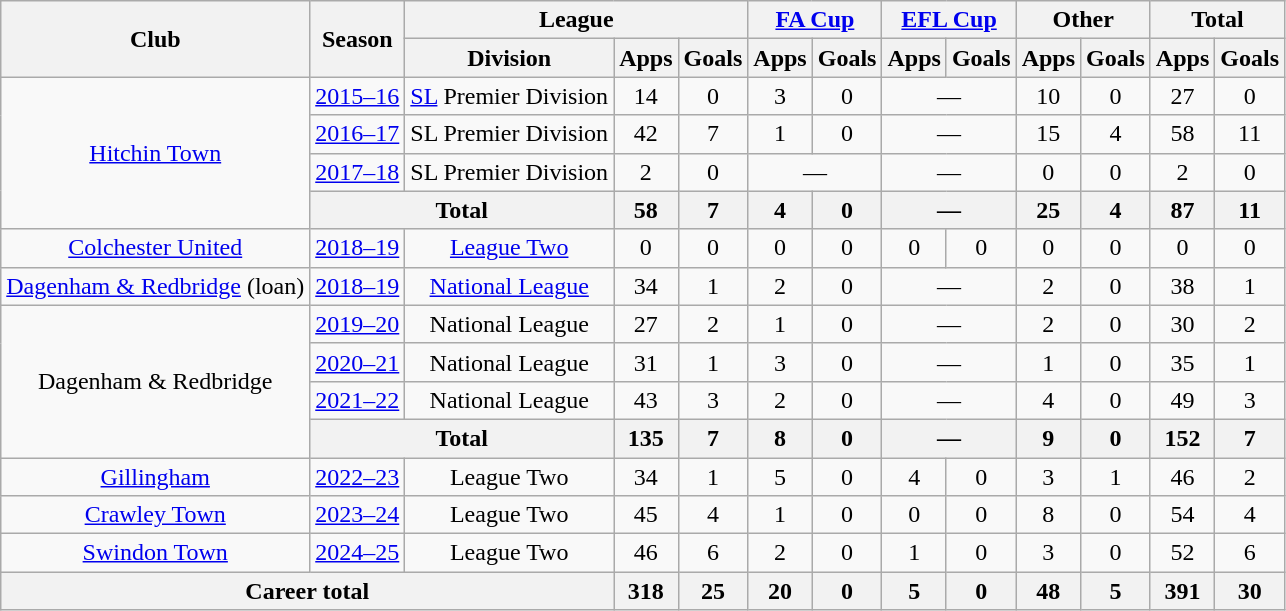<table class="wikitable" style="text-align:center">
<tr>
<th rowspan="2">Club</th>
<th rowspan="2">Season</th>
<th colspan="3">League</th>
<th colspan="2"><a href='#'>FA Cup</a></th>
<th colspan="2"><a href='#'>EFL Cup</a></th>
<th colspan="2">Other</th>
<th colspan="2">Total</th>
</tr>
<tr>
<th>Division</th>
<th>Apps</th>
<th>Goals</th>
<th>Apps</th>
<th>Goals</th>
<th>Apps</th>
<th>Goals</th>
<th>Apps</th>
<th>Goals</th>
<th>Apps</th>
<th>Goals</th>
</tr>
<tr>
<td rowspan="4"><a href='#'>Hitchin Town</a></td>
<td><a href='#'>2015–16</a></td>
<td><a href='#'>SL</a> Premier Division</td>
<td>14</td>
<td>0</td>
<td>3</td>
<td>0</td>
<td colspan="2">—</td>
<td>10</td>
<td>0</td>
<td>27</td>
<td>0</td>
</tr>
<tr>
<td><a href='#'>2016–17</a></td>
<td>SL Premier Division</td>
<td>42</td>
<td>7</td>
<td>1</td>
<td>0</td>
<td colspan="2">—</td>
<td>15</td>
<td>4</td>
<td>58</td>
<td>11</td>
</tr>
<tr>
<td><a href='#'>2017–18</a></td>
<td>SL Premier Division</td>
<td>2</td>
<td>0</td>
<td colspan="2">—</td>
<td colspan="2">—</td>
<td>0</td>
<td>0</td>
<td>2</td>
<td>0</td>
</tr>
<tr>
<th colspan="2">Total</th>
<th>58</th>
<th>7</th>
<th>4</th>
<th>0</th>
<th colspan="2">—</th>
<th>25</th>
<th>4</th>
<th>87</th>
<th>11</th>
</tr>
<tr>
<td><a href='#'>Colchester United</a></td>
<td><a href='#'>2018–19</a></td>
<td><a href='#'>League Two</a></td>
<td>0</td>
<td>0</td>
<td>0</td>
<td>0</td>
<td>0</td>
<td>0</td>
<td>0</td>
<td>0</td>
<td>0</td>
<td>0</td>
</tr>
<tr>
<td><a href='#'>Dagenham & Redbridge</a> (loan)</td>
<td><a href='#'>2018–19</a></td>
<td><a href='#'>National League</a></td>
<td>34</td>
<td>1</td>
<td>2</td>
<td>0</td>
<td colspan="2">—</td>
<td>2</td>
<td>0</td>
<td>38</td>
<td>1</td>
</tr>
<tr>
<td rowspan="4">Dagenham & Redbridge</td>
<td><a href='#'>2019–20</a></td>
<td>National League</td>
<td>27</td>
<td>2</td>
<td>1</td>
<td>0</td>
<td colspan="2">—</td>
<td>2</td>
<td>0</td>
<td>30</td>
<td>2</td>
</tr>
<tr>
<td><a href='#'>2020–21</a></td>
<td>National League</td>
<td>31</td>
<td>1</td>
<td>3</td>
<td>0</td>
<td colspan="2">—</td>
<td>1</td>
<td>0</td>
<td>35</td>
<td>1</td>
</tr>
<tr>
<td><a href='#'>2021–22</a></td>
<td>National League</td>
<td>43</td>
<td>3</td>
<td>2</td>
<td>0</td>
<td colspan="2">—</td>
<td>4</td>
<td>0</td>
<td>49</td>
<td>3</td>
</tr>
<tr>
<th colspan="2">Total</th>
<th>135</th>
<th>7</th>
<th>8</th>
<th>0</th>
<th colspan="2">—</th>
<th>9</th>
<th>0</th>
<th>152</th>
<th>7</th>
</tr>
<tr>
<td><a href='#'>Gillingham</a></td>
<td><a href='#'>2022–23</a></td>
<td>League Two</td>
<td>34</td>
<td>1</td>
<td>5</td>
<td>0</td>
<td>4</td>
<td>0</td>
<td>3</td>
<td>1</td>
<td>46</td>
<td>2</td>
</tr>
<tr>
<td><a href='#'>Crawley Town</a></td>
<td><a href='#'>2023–24</a></td>
<td>League Two</td>
<td>45</td>
<td>4</td>
<td>1</td>
<td>0</td>
<td>0</td>
<td>0</td>
<td>8</td>
<td>0</td>
<td>54</td>
<td>4</td>
</tr>
<tr>
<td><a href='#'>Swindon Town</a></td>
<td><a href='#'>2024–25</a></td>
<td>League Two</td>
<td>46</td>
<td>6</td>
<td>2</td>
<td>0</td>
<td>1</td>
<td>0</td>
<td>3</td>
<td>0</td>
<td>52</td>
<td>6</td>
</tr>
<tr>
<th colspan="3">Career total</th>
<th>318</th>
<th>25</th>
<th>20</th>
<th>0</th>
<th>5</th>
<th>0</th>
<th>48</th>
<th>5</th>
<th>391</th>
<th>30</th>
</tr>
</table>
